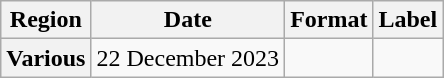<table class="wikitable plainrowheaders">
<tr>
<th scope="col">Region</th>
<th scope="col">Date</th>
<th scope="col">Format</th>
<th scope="col">Label</th>
</tr>
<tr>
<th scope="row">Various</th>
<td>22 December 2023</td>
<td></td>
<td></td>
</tr>
</table>
